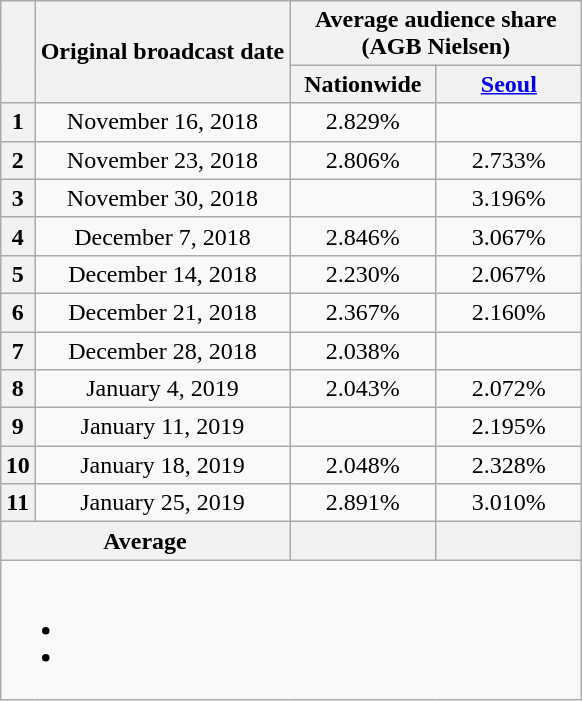<table class="wikitable" style="text-align:center;max-width:450px; margin-left: auto; margin-right: auto; border: none;">
<tr>
</tr>
<tr>
<th rowspan="2"></th>
<th rowspan="2">Original broadcast date</th>
<th colspan="2">Average audience share<br>(AGB Nielsen)</th>
</tr>
<tr>
<th width="90">Nationwide</th>
<th width="90"><a href='#'>Seoul</a></th>
</tr>
<tr>
<th>1</th>
<td>November 16, 2018</td>
<td>2.829%</td>
<td></td>
</tr>
<tr>
<th>2</th>
<td>November 23, 2018</td>
<td>2.806%</td>
<td>2.733%</td>
</tr>
<tr>
<th>3</th>
<td>November 30, 2018</td>
<td></td>
<td>3.196%</td>
</tr>
<tr>
<th>4</th>
<td>December 7, 2018</td>
<td>2.846%</td>
<td>3.067%</td>
</tr>
<tr>
<th>5</th>
<td>December 14, 2018</td>
<td>2.230%</td>
<td>2.067%</td>
</tr>
<tr>
<th>6</th>
<td>December 21, 2018</td>
<td>2.367%</td>
<td>2.160%</td>
</tr>
<tr>
<th>7</th>
<td>December 28, 2018</td>
<td>2.038%</td>
<td></td>
</tr>
<tr>
<th>8</th>
<td>January 4, 2019</td>
<td>2.043%</td>
<td>2.072%</td>
</tr>
<tr>
<th>9</th>
<td>January 11, 2019</td>
<td></td>
<td>2.195%</td>
</tr>
<tr>
<th>10</th>
<td>January 18, 2019</td>
<td>2.048%</td>
<td>2.328%</td>
</tr>
<tr>
<th>11</th>
<td>January 25, 2019</td>
<td>2.891%</td>
<td>3.010%</td>
</tr>
<tr>
<th colspan="2">Average</th>
<th></th>
<th></th>
</tr>
<tr>
<td colspan="6"><br><ul><li></li><li></li></ul></td>
</tr>
</table>
